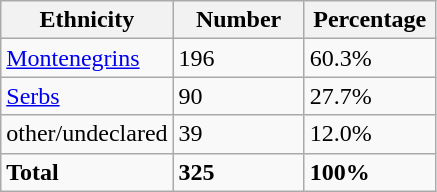<table class="wikitable">
<tr>
<th width="100px">Ethnicity</th>
<th width="80px">Number</th>
<th width="80px">Percentage</th>
</tr>
<tr>
<td><a href='#'>Montenegrins</a></td>
<td>196</td>
<td>60.3%</td>
</tr>
<tr>
<td><a href='#'>Serbs</a></td>
<td>90</td>
<td>27.7%</td>
</tr>
<tr>
<td>other/undeclared</td>
<td>39</td>
<td>12.0%</td>
</tr>
<tr>
<td><strong>Total</strong></td>
<td><strong>325</strong></td>
<td><strong>100%</strong></td>
</tr>
</table>
